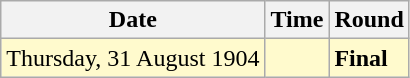<table class="wikitable">
<tr>
<th>Date</th>
<th>Time</th>
<th>Round</th>
</tr>
<tr style=background:lemonchiffon>
<td>Thursday, 31 August 1904</td>
<td></td>
<td><strong>Final</strong></td>
</tr>
</table>
